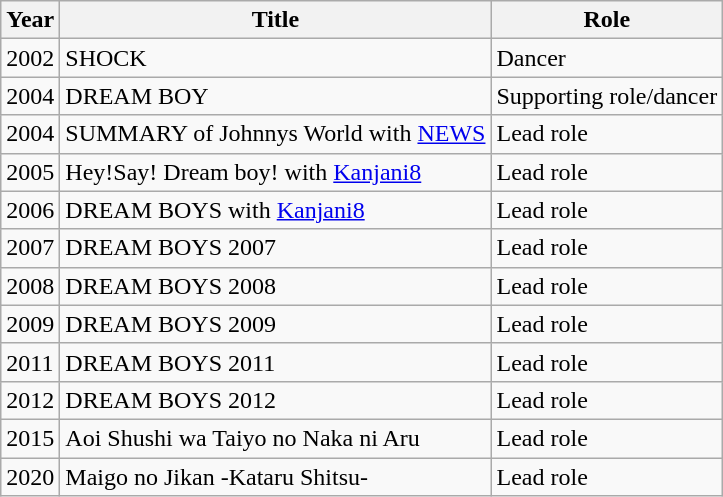<table class="wikitable">
<tr>
<th>Year</th>
<th>Title</th>
<th>Role</th>
</tr>
<tr>
<td>2002</td>
<td>SHOCK</td>
<td>Dancer</td>
</tr>
<tr>
<td>2004</td>
<td>DREAM BOY</td>
<td>Supporting role/dancer</td>
</tr>
<tr>
<td>2004</td>
<td>SUMMARY of Johnnys World with <a href='#'>NEWS</a></td>
<td>Lead role</td>
</tr>
<tr>
<td>2005</td>
<td>Hey!Say! Dream boy! with <a href='#'>Kanjani8</a></td>
<td>Lead role</td>
</tr>
<tr>
<td>2006</td>
<td>DREAM BOYS with <a href='#'>Kanjani8</a></td>
<td>Lead role</td>
</tr>
<tr>
<td>2007</td>
<td>DREAM BOYS 2007</td>
<td>Lead role</td>
</tr>
<tr>
<td>2008</td>
<td>DREAM BOYS 2008</td>
<td>Lead role</td>
</tr>
<tr>
<td>2009</td>
<td>DREAM BOYS 2009</td>
<td>Lead role</td>
</tr>
<tr>
<td>2011</td>
<td>DREAM BOYS 2011</td>
<td>Lead role</td>
</tr>
<tr>
<td>2012</td>
<td>DREAM BOYS 2012</td>
<td>Lead role</td>
</tr>
<tr>
<td>2015</td>
<td>Aoi Shushi wa Taiyo no Naka ni Aru</td>
<td>Lead role</td>
</tr>
<tr>
<td>2020</td>
<td>Maigo no Jikan -Kataru Shitsu-</td>
<td>Lead role</td>
</tr>
</table>
